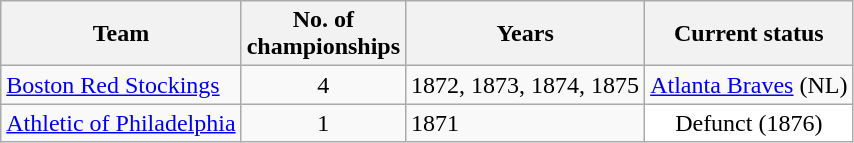<table class="wikitable" border="1" style="text-align:center">
<tr>
<th>Team</th>
<th>No. of <br>championships</th>
<th>Years</th>
<th>Current status</th>
</tr>
<tr>
<td align=left><a href='#'>Boston Red Stockings</a></td>
<td>4</td>
<td align=left>1872, 1873, 1874, 1875</td>
<td><a href='#'>Atlanta Braves</a> (NL)</td>
</tr>
<tr>
<td align=left><a href='#'>Athletic of Philadelphia</a></td>
<td>1</td>
<td align=left>1871</td>
<td style="background:#ffffff">Defunct (1876)</td>
</tr>
</table>
